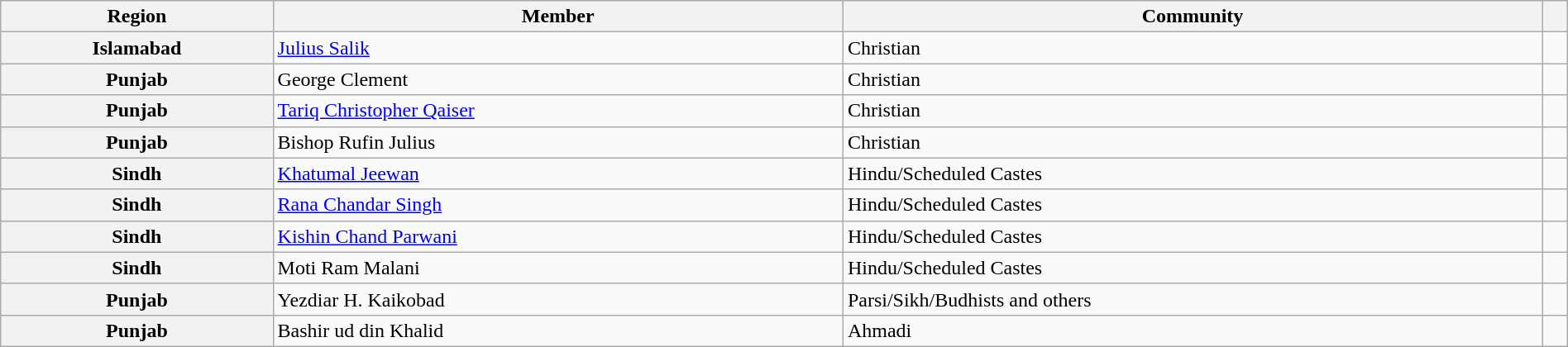<table class="wikitable" style="width: 100%;">
<tr>
<th>Region</th>
<th class="unsortable">Member</th>
<th class="unsortable">Community</th>
<th class="unsortable"></th>
</tr>
<tr |>
<th>Islamabad</th>
<td><a href='#'>Julius Salik</a></td>
<td>Christian</td>
<td></td>
</tr>
<tr |>
<th>Punjab</th>
<td>George Clement</td>
<td>Christian</td>
<td></td>
</tr>
<tr>
<th>Punjab</th>
<td><a href='#'>Tariq Christopher Qaiser</a></td>
<td>Christian</td>
<td></td>
</tr>
<tr>
<th>Punjab</th>
<td>Bishop Rufin Julius</td>
<td>Christian</td>
<td></td>
</tr>
<tr>
<th>Sindh</th>
<td><a href='#'>Khatumal Jeewan</a></td>
<td>Hindu/Scheduled Castes</td>
<td></td>
</tr>
<tr>
<th>Sindh</th>
<td><a href='#'>Rana Chandar Singh</a></td>
<td>Hindu/Scheduled Castes</td>
<td></td>
</tr>
<tr>
<th>Sindh</th>
<td><a href='#'>Kishin Chand Parwani</a></td>
<td>Hindu/Scheduled Castes</td>
<td></td>
</tr>
<tr>
<th>Sindh</th>
<td>Moti Ram Malani</td>
<td>Hindu/Scheduled Castes</td>
<td></td>
</tr>
<tr>
<th>Punjab</th>
<td>Yezdiar H. Kaikobad</td>
<td>Parsi/Sikh/Budhists and others</td>
<td></td>
</tr>
<tr>
<th>Punjab</th>
<td>Bashir ud din Khalid</td>
<td>Ahmadi</td>
<td></td>
</tr>
</table>
